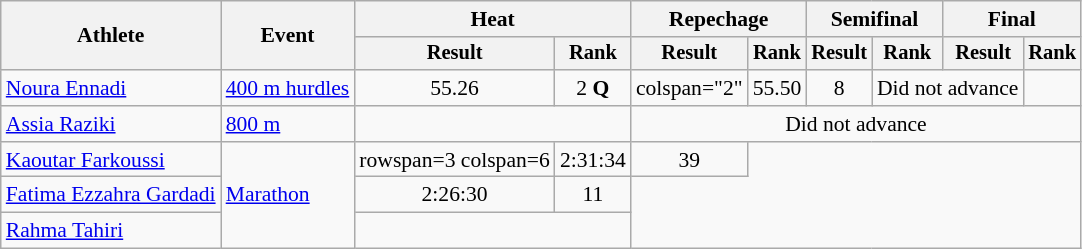<table class="wikitable" style="font-size:90%">
<tr>
<th rowspan="2">Athlete</th>
<th rowspan="2">Event</th>
<th colspan="2">Heat</th>
<th colspan="2">Repechage</th>
<th colspan="2">Semifinal</th>
<th colspan="2">Final</th>
</tr>
<tr style="font-size:95%">
<th>Result</th>
<th>Rank</th>
<th>Result</th>
<th>Rank</th>
<th>Result</th>
<th>Rank</th>
<th>Result</th>
<th>Rank</th>
</tr>
<tr align=center>
<td align=left><a href='#'>Noura Ennadi</a></td>
<td align=left><a href='#'>400 m hurdles</a></td>
<td>55.26</td>
<td>2 <strong>Q</strong></td>
<td>colspan="2" </td>
<td>55.50</td>
<td>8</td>
<td colspan="2">Did not advance</td>
</tr>
<tr align=center>
<td align=left><a href='#'>Assia Raziki</a></td>
<td align=left><a href='#'>800 m</a></td>
<td colspan="2"></td>
<td colspan="6">Did not advance</td>
</tr>
<tr align=center>
<td align=left><a href='#'>Kaoutar Farkoussi</a></td>
<td align=left rowspan=3><a href='#'>Marathon</a></td>
<td>rowspan=3 colspan=6 </td>
<td>2:31:34</td>
<td>39</td>
</tr>
<tr align=center>
<td align=left><a href='#'>Fatima Ezzahra Gardadi</a></td>
<td>2:26:30</td>
<td>11</td>
</tr>
<tr align=center>
<td align=left><a href='#'>Rahma Tahiri</a></td>
<td colspan=2></td>
</tr>
</table>
